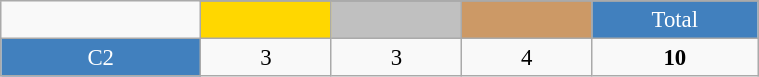<table class="wikitable"  style="font-size:95%; text-align:center; border:gray solid 1px; width:40%;">
<tr>
<td rowspan="2" style="width:3%;"></td>
</tr>
<tr>
<td style="width:2%;" bgcolor=gold></td>
<td style="width:2%;" bgcolor=silver></td>
<td style="width:2%;" bgcolor=cc9966></td>
<td style="width:2%; background-color:#4180be; color:white;">Total</td>
</tr>
<tr>
<td style="background-color:#4180be; color:white;">C2</td>
<td>3</td>
<td>3</td>
<td>4</td>
<td><strong>10</strong></td>
</tr>
</table>
